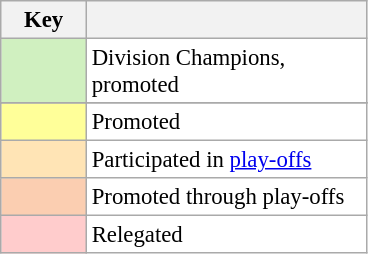<table class="wikitable" style="font-size:95%; text-align:center">
<tr>
<th width=50>Key</th>
<th width=180></th>
</tr>
<tr>
<td style="background:#D0F0C0;" width="20"></td>
<td bgcolor="#ffffff" align=left>Division Champions, promoted</td>
</tr>
<tr>
</tr>
<tr>
<td style="background:#FFFF99;" width="20"></td>
<td bgcolor="#ffffff" align="left">Promoted</td>
</tr>
<tr>
<td style="background: #FFE4B5" width="20"></td>
<td bgcolor="#ffffff" align="left">Participated in <a href='#'>play-offs</a></td>
</tr>
<tr>
<td style="background:#FBCEB1;" width="20"></td>
<td bgcolor="#ffffff" align="left">Promoted through play-offs</td>
</tr>
<tr>
<td style="background: #FFCCCC" width="20"></td>
<td bgcolor="#ffffff" align="left">Relegated</td>
</tr>
</table>
